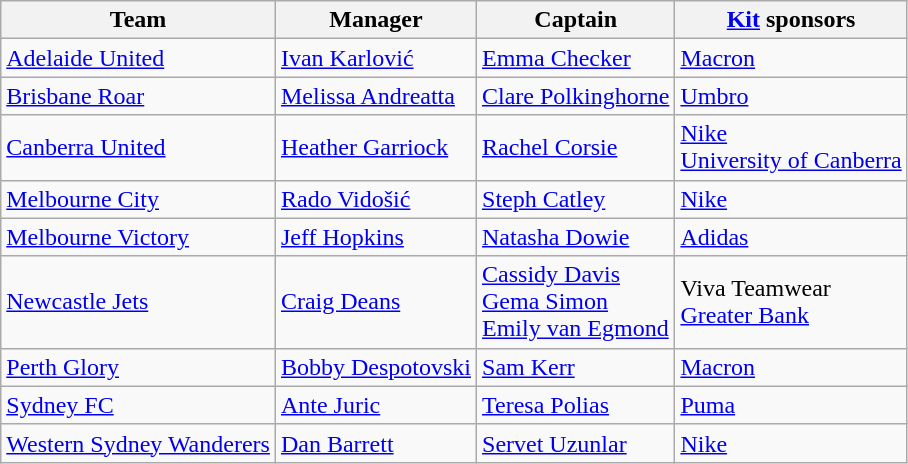<table class="wikitable sortable" style="text-align: left;">
<tr>
<th>Team</th>
<th>Manager</th>
<th>Captain</th>
<th><a href='#'>Kit</a> sponsors</th>
</tr>
<tr>
<td><a href='#'>Adelaide United</a></td>
<td> <a href='#'>Ivan Karlović</a></td>
<td> <a href='#'>Emma Checker</a></td>
<td><a href='#'>Macron</a></td>
</tr>
<tr>
<td><a href='#'>Brisbane Roar</a></td>
<td> <a href='#'>Melissa Andreatta</a></td>
<td> <a href='#'>Clare Polkinghorne</a></td>
<td><a href='#'>Umbro</a></td>
</tr>
<tr>
<td><a href='#'>Canberra United</a></td>
<td> <a href='#'>Heather Garriock</a></td>
<td> <a href='#'>Rachel Corsie</a></td>
<td><a href='#'>Nike</a> <br><a href='#'>University of Canberra</a></td>
</tr>
<tr>
<td><a href='#'>Melbourne City</a></td>
<td> <a href='#'>Rado Vidošić</a></td>
<td> <a href='#'>Steph Catley</a></td>
<td><a href='#'>Nike</a></td>
</tr>
<tr>
<td><a href='#'>Melbourne Victory</a></td>
<td> <a href='#'>Jeff Hopkins</a></td>
<td> <a href='#'>Natasha Dowie</a></td>
<td><a href='#'>Adidas</a></td>
</tr>
<tr>
<td><a href='#'>Newcastle Jets</a></td>
<td> <a href='#'>Craig Deans</a></td>
<td> <a href='#'>Cassidy Davis</a> <br> <a href='#'>Gema Simon</a> <br> <a href='#'>Emily van Egmond</a></td>
<td>Viva Teamwear <br><a href='#'>Greater Bank</a></td>
</tr>
<tr>
<td><a href='#'>Perth Glory</a></td>
<td> <a href='#'>Bobby Despotovski</a></td>
<td> <a href='#'>Sam Kerr</a></td>
<td><a href='#'>Macron</a></td>
</tr>
<tr>
<td><a href='#'>Sydney FC</a></td>
<td> <a href='#'>Ante Juric</a></td>
<td> <a href='#'>Teresa Polias</a></td>
<td><a href='#'>Puma</a></td>
</tr>
<tr>
<td><a href='#'>Western Sydney Wanderers</a></td>
<td> <a href='#'>Dan Barrett</a></td>
<td> <a href='#'>Servet Uzunlar</a></td>
<td><a href='#'>Nike</a></td>
</tr>
</table>
